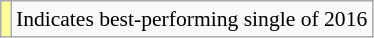<table class="wikitable" style="font-size:90%;">
<tr>
<td style="background-color:#FFFF99"></td>
<td>Indicates best-performing single of 2016</td>
</tr>
</table>
